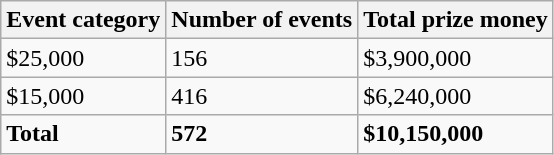<table class="wikitable">
<tr>
<th>Event category</th>
<th>Number of events</th>
<th>Total prize money</th>
</tr>
<tr>
<td>$25,000</td>
<td>156</td>
<td>$3,900,000</td>
</tr>
<tr>
<td>$15,000</td>
<td>416</td>
<td>$6,240,000</td>
</tr>
<tr>
<td><strong>Total</strong></td>
<td><strong>572</strong></td>
<td><strong>$10,150,000</strong></td>
</tr>
</table>
